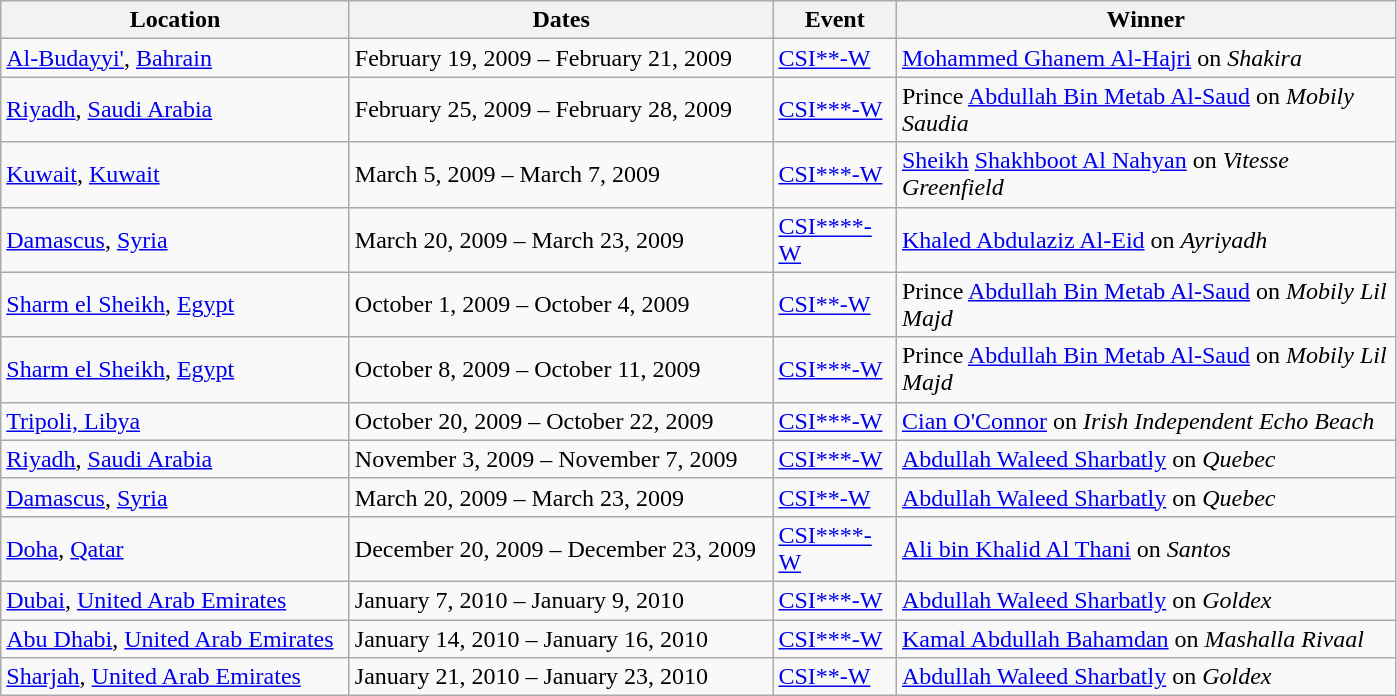<table class="wikitable">
<tr>
<th width=225>Location</th>
<th width=275>Dates</th>
<th width=75>Event</th>
<th width=325>Winner</th>
</tr>
<tr>
<td> <a href='#'>Al-Budayyi'</a>, <a href='#'>Bahrain</a></td>
<td>February 19, 2009 – February 21, 2009</td>
<td><a href='#'>CSI**-W</a></td>
<td> <a href='#'>Mohammed Ghanem Al-Hajri</a> on <em>Shakira</em></td>
</tr>
<tr>
<td> <a href='#'>Riyadh</a>, <a href='#'>Saudi Arabia</a></td>
<td>February 25, 2009 – February 28, 2009</td>
<td><a href='#'>CSI***-W</a></td>
<td> Prince <a href='#'>Abdullah Bin Metab Al-Saud</a> on <em>Mobily Saudia</em></td>
</tr>
<tr>
<td> <a href='#'>Kuwait</a>, <a href='#'>Kuwait</a></td>
<td>March 5, 2009 – March 7, 2009</td>
<td><a href='#'>CSI***-W</a></td>
<td> <a href='#'>Sheikh</a> <a href='#'>Shakhboot Al Nahyan</a> on <em>Vitesse Greenfield</em></td>
</tr>
<tr>
<td> <a href='#'>Damascus</a>, <a href='#'>Syria</a></td>
<td>March 20, 2009 – March 23, 2009</td>
<td><a href='#'>CSI****-W</a></td>
<td> <a href='#'>Khaled Abdulaziz Al-Eid</a> on <em>Ayriyadh</em></td>
</tr>
<tr>
<td> <a href='#'>Sharm el Sheikh</a>, <a href='#'>Egypt</a></td>
<td>October 1, 2009 – October 4, 2009</td>
<td><a href='#'>CSI**-W</a></td>
<td> Prince <a href='#'>Abdullah Bin Metab Al-Saud</a> on <em>Mobily Lil Majd</em></td>
</tr>
<tr>
<td> <a href='#'>Sharm el Sheikh</a>, <a href='#'>Egypt</a></td>
<td>October 8, 2009 – October 11, 2009</td>
<td><a href='#'>CSI***-W</a></td>
<td> Prince <a href='#'>Abdullah Bin Metab Al-Saud</a> on <em>Mobily Lil Majd</em></td>
</tr>
<tr>
<td> <a href='#'>Tripoli, Libya</a></td>
<td>October 20, 2009 – October 22, 2009</td>
<td><a href='#'>CSI***-W</a></td>
<td> <a href='#'>Cian O'Connor</a> on <em>Irish Independent Echo Beach</em></td>
</tr>
<tr>
<td> <a href='#'>Riyadh</a>, <a href='#'>Saudi Arabia</a></td>
<td>November 3, 2009 – November 7, 2009</td>
<td><a href='#'>CSI***-W</a></td>
<td> <a href='#'>Abdullah Waleed Sharbatly</a> on <em>Quebec</em></td>
</tr>
<tr>
<td> <a href='#'>Damascus</a>, <a href='#'>Syria</a></td>
<td>March 20, 2009 – March 23, 2009</td>
<td><a href='#'>CSI**-W</a></td>
<td> <a href='#'>Abdullah Waleed Sharbatly</a> on <em>Quebec</em></td>
</tr>
<tr>
<td> <a href='#'>Doha</a>, <a href='#'>Qatar</a></td>
<td>December 20, 2009 – December 23, 2009</td>
<td><a href='#'>CSI****-W</a></td>
<td> <a href='#'>Ali bin Khalid Al Thani</a> on <em>Santos</em></td>
</tr>
<tr>
<td> <a href='#'>Dubai</a>, <a href='#'>United Arab Emirates</a></td>
<td>January 7, 2010 – January 9, 2010</td>
<td><a href='#'>CSI***-W</a></td>
<td> <a href='#'>Abdullah Waleed Sharbatly</a> on <em>Goldex</em></td>
</tr>
<tr>
<td> <a href='#'>Abu Dhabi</a>, <a href='#'>United Arab Emirates</a></td>
<td>January 14, 2010 – January 16, 2010</td>
<td><a href='#'>CSI***-W</a></td>
<td> <a href='#'>Kamal Abdullah Bahamdan</a> on <em>Mashalla Rivaal</em></td>
</tr>
<tr>
<td> <a href='#'>Sharjah</a>, <a href='#'>United Arab Emirates</a></td>
<td>January 21, 2010 – January 23, 2010</td>
<td><a href='#'>CSI**-W</a></td>
<td> <a href='#'>Abdullah Waleed Sharbatly</a> on <em>Goldex</em></td>
</tr>
</table>
